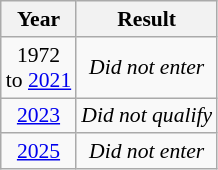<table class="wikitable" style="text-align: center; font-size:90%">
<tr>
<th>Year</th>
<th>Result</th>
</tr>
<tr>
<td> 1972<br>to  <a href='#'>2021</a></td>
<td><em>Did not enter</em></td>
</tr>
<tr>
<td> <a href='#'>2023</a></td>
<td><em>Did not qualify</em></td>
</tr>
<tr>
<td> <a href='#'>2025</a></td>
<td><em>Did not enter</em></td>
</tr>
</table>
